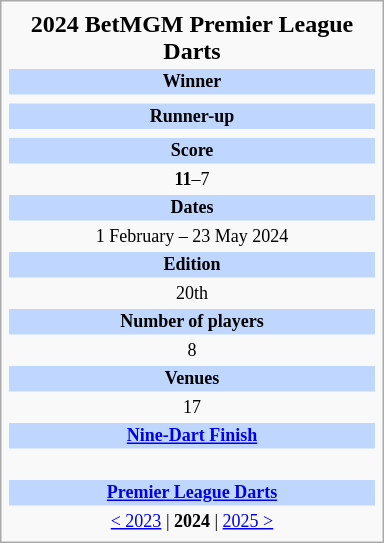<table class="infobox darts" style="width: 16em; text-align: center;">
<tr>
<th style="font-size: 16px;">2024 BetMGM Premier League Darts</th>
</tr>
<tr>
<td style="font-size: 12px; background: #BFD7FF;"><strong>Winner</strong></td>
</tr>
<tr>
<td style="font-size: 12px;"></td>
</tr>
<tr>
<td style="font-size: 12px; background: #BFD7FF;"><strong>Runner-up</strong></td>
</tr>
<tr>
<td style="font-size: 12px;"></td>
</tr>
<tr>
<td style="font-size: 12px; background: #BFD7FF;"><strong>Score</strong></td>
</tr>
<tr>
<td style="font-size: 12px;"><strong>11</strong>–7</td>
</tr>
<tr>
<td style="font-size: 12px; background: #BFD7FF;"><strong>Dates</strong></td>
</tr>
<tr>
<td style="font-size: 12px;">1 February – 23 May 2024</td>
</tr>
<tr>
<td style="font-size: 12px; background: #BFD7FF;"><strong>Edition</strong></td>
</tr>
<tr>
<td style="font-size: 12px;">20th</td>
</tr>
<tr>
<td style="font-size: 12px; background: #BFD7FF;"><strong>Number of players</strong></td>
</tr>
<tr>
<td style="font-size: 12px;">8</td>
</tr>
<tr>
<td style="font-size: 12px; background: #BFD7FF;"><strong>Venues</strong><br></td>
</tr>
<tr>
<td style="font-size: 12px;">17</td>
</tr>
<tr>
<td style="font-size: 12px; background: #BFD7FF;"><strong><a href='#'>Nine-Dart Finish</a></strong></td>
</tr>
<tr>
<td style="font-size: 12px;"><br> </td>
</tr>
<tr>
<td style="font-size: 12px; background: #BFD7FF;"><strong><a href='#'>Premier League Darts</a></strong><br></td>
</tr>
<tr>
<td style="font-size: 12px;"><a href='#'>< 2023</a> | <strong>2024</strong> | <a href='#'>2025 ></a></td>
</tr>
</table>
